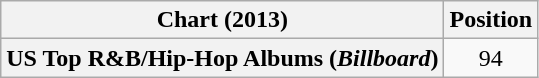<table class="wikitable plainrowheaders" style="text-align:center">
<tr>
<th scope="col">Chart (2013)</th>
<th scope="col">Position</th>
</tr>
<tr>
<th scope="row">US Top R&B/Hip-Hop Albums (<em>Billboard</em>)</th>
<td>94</td>
</tr>
</table>
